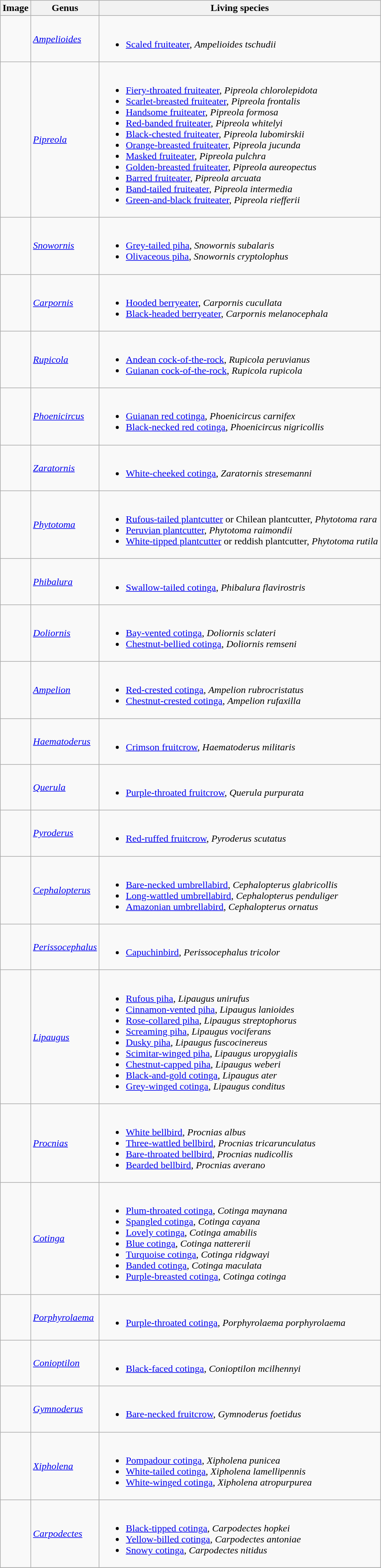<table class="wikitable">
<tr>
<th>Image</th>
<th>Genus</th>
<th>Living species</th>
</tr>
<tr>
<td></td>
<td><em><a href='#'>Ampelioides</a></em> </td>
<td><br><ul><li><a href='#'>Scaled fruiteater</a>, <em>Ampelioides tschudii</em></li></ul></td>
</tr>
<tr>
<td></td>
<td><em><a href='#'>Pipreola</a></em> </td>
<td><br><ul><li><a href='#'>Fiery-throated fruiteater</a>, <em>Pipreola chlorolepidota</em></li><li><a href='#'>Scarlet-breasted fruiteater</a>, <em>Pipreola frontalis</em></li><li><a href='#'>Handsome fruiteater</a>, <em>Pipreola formosa</em></li><li><a href='#'>Red-banded fruiteater</a>, <em>Pipreola whitelyi</em></li><li><a href='#'>Black-chested fruiteater</a>, <em>Pipreola lubomirskii</em></li><li><a href='#'>Orange-breasted fruiteater</a>, <em>Pipreola jucunda</em></li><li><a href='#'>Masked fruiteater</a>, <em>Pipreola pulchra</em></li><li><a href='#'>Golden-breasted fruiteater</a>, <em>Pipreola aureopectus</em></li><li><a href='#'>Barred fruiteater</a>, <em>Pipreola arcuata</em></li><li><a href='#'>Band-tailed fruiteater</a>, <em>Pipreola intermedia</em></li><li><a href='#'>Green-and-black fruiteater</a>, <em>Pipreola riefferii</em></li></ul></td>
</tr>
<tr>
<td></td>
<td><em><a href='#'>Snowornis</a></em> </td>
<td><br><ul><li><a href='#'>Grey-tailed piha</a>, <em>Snowornis subalaris</em></li><li><a href='#'>Olivaceous piha</a>, <em>Snowornis cryptolophus</em></li></ul></td>
</tr>
<tr>
<td></td>
<td><em><a href='#'>Carpornis</a></em> </td>
<td><br><ul><li><a href='#'>Hooded berryeater</a>, <em>Carpornis cucullata</em></li><li><a href='#'>Black-headed berryeater</a>, <em>Carpornis melanocephala</em></li></ul></td>
</tr>
<tr>
<td></td>
<td><em><a href='#'>Rupicola</a></em> </td>
<td><br><ul><li><a href='#'>Andean cock-of-the-rock</a>, <em>Rupicola peruvianus</em></li><li><a href='#'>Guianan cock-of-the-rock</a>, <em>Rupicola rupicola</em></li></ul></td>
</tr>
<tr>
<td></td>
<td><em><a href='#'>Phoenicircus</a></em> </td>
<td><br><ul><li><a href='#'>Guianan red cotinga</a>, <em>Phoenicircus carnifex</em></li><li><a href='#'>Black-necked red cotinga</a>, <em>Phoenicircus nigricollis</em></li></ul></td>
</tr>
<tr>
<td></td>
<td><em><a href='#'>Zaratornis</a></em> </td>
<td><br><ul><li><a href='#'>White-cheeked cotinga</a>, <em>Zaratornis stresemanni</em></li></ul></td>
</tr>
<tr>
<td></td>
<td><em><a href='#'>Phytotoma</a></em> </td>
<td><br><ul><li><a href='#'>Rufous-tailed plantcutter</a> or Chilean plantcutter, <em>Phytotoma rara</em></li><li><a href='#'>Peruvian plantcutter</a>, <em>Phytotoma raimondii</em></li><li><a href='#'>White-tipped plantcutter</a> or reddish plantcutter, <em>Phytotoma rutila</em></li></ul></td>
</tr>
<tr>
<td></td>
<td><em><a href='#'>Phibalura</a></em> </td>
<td><br><ul><li><a href='#'>Swallow-tailed cotinga</a>, <em>Phibalura flavirostris</em></li></ul></td>
</tr>
<tr>
<td></td>
<td><em><a href='#'>Doliornis</a></em> </td>
<td><br><ul><li><a href='#'>Bay-vented cotinga</a>, <em>Doliornis sclateri</em></li><li><a href='#'>Chestnut-bellied cotinga</a>, <em>Doliornis remseni</em></li></ul></td>
</tr>
<tr>
<td></td>
<td><em><a href='#'>Ampelion</a></em> </td>
<td><br><ul><li><a href='#'>Red-crested cotinga</a>, <em>Ampelion rubrocristatus</em></li><li><a href='#'>Chestnut-crested cotinga</a>, <em>Ampelion rufaxilla</em></li></ul></td>
</tr>
<tr>
<td></td>
<td><em><a href='#'>Haematoderus</a></em> </td>
<td><br><ul><li><a href='#'>Crimson fruitcrow</a>, <em>Haematoderus militaris</em></li></ul></td>
</tr>
<tr>
<td></td>
<td><em><a href='#'>Querula</a></em> </td>
<td><br><ul><li><a href='#'>Purple-throated fruitcrow</a>, <em>Querula purpurata</em></li></ul></td>
</tr>
<tr>
<td></td>
<td><em><a href='#'>Pyroderus</a></em> </td>
<td><br><ul><li><a href='#'>Red-ruffed fruitcrow</a>, <em>Pyroderus scutatus</em></li></ul></td>
</tr>
<tr>
<td></td>
<td><em><a href='#'>Cephalopterus</a></em> </td>
<td><br><ul><li><a href='#'>Bare-necked umbrellabird</a>, <em>Cephalopterus glabricollis</em></li><li><a href='#'>Long-wattled umbrellabird</a>, <em>Cephalopterus penduliger</em></li><li><a href='#'>Amazonian umbrellabird</a>, <em>Cephalopterus ornatus</em></li></ul></td>
</tr>
<tr>
<td></td>
<td><em><a href='#'>Perissocephalus</a></em> </td>
<td><br><ul><li><a href='#'>Capuchinbird</a>, <em>Perissocephalus tricolor</em></li></ul></td>
</tr>
<tr>
<td></td>
<td><em><a href='#'>Lipaugus</a></em> </td>
<td><br><ul><li><a href='#'>Rufous piha</a>, <em>Lipaugus unirufus</em></li><li><a href='#'>Cinnamon-vented piha</a>, <em>Lipaugus lanioides</em></li><li><a href='#'>Rose-collared piha</a>, <em>Lipaugus streptophorus</em></li><li><a href='#'>Screaming piha</a>, <em>Lipaugus vociferans</em></li><li><a href='#'>Dusky piha</a>, <em>Lipaugus fuscocinereus</em></li><li><a href='#'>Scimitar-winged piha</a>, <em>Lipaugus uropygialis</em></li><li><a href='#'>Chestnut-capped piha</a>, <em>Lipaugus weberi</em></li><li><a href='#'>Black-and-gold cotinga</a>, <em>Lipaugus ater</em></li><li><a href='#'>Grey-winged cotinga</a>, <em>Lipaugus conditus</em></li></ul></td>
</tr>
<tr>
<td></td>
<td><em><a href='#'>Procnias</a></em> </td>
<td><br><ul><li><a href='#'>White bellbird</a>, <em>Procnias albus</em></li><li><a href='#'>Three-wattled bellbird</a>, <em>Procnias tricarunculatus</em></li><li><a href='#'>Bare-throated bellbird</a>, <em>Procnias nudicollis</em></li><li><a href='#'>Bearded bellbird</a>, <em>Procnias averano</em></li></ul></td>
</tr>
<tr>
<td></td>
<td><em><a href='#'>Cotinga</a></em> </td>
<td><br><ul><li><a href='#'>Plum-throated cotinga</a>, <em>Cotinga maynana</em></li><li><a href='#'>Spangled cotinga</a>, <em>Cotinga cayana</em></li><li><a href='#'>Lovely cotinga</a>, <em>Cotinga amabilis</em></li><li><a href='#'>Blue cotinga</a>, <em>Cotinga nattererii</em></li><li><a href='#'>Turquoise cotinga</a>, <em>Cotinga ridgwayi</em></li><li><a href='#'>Banded cotinga</a>, <em>Cotinga maculata</em></li><li><a href='#'>Purple-breasted cotinga</a>, <em>Cotinga cotinga</em></li></ul></td>
</tr>
<tr>
<td></td>
<td><em><a href='#'>Porphyrolaema</a></em> </td>
<td><br><ul><li><a href='#'>Purple-throated cotinga</a>, <em>Porphyrolaema porphyrolaema</em></li></ul></td>
</tr>
<tr>
<td></td>
<td><em><a href='#'>Conioptilon</a></em> </td>
<td><br><ul><li><a href='#'>Black-faced cotinga</a>, <em>Conioptilon mcilhennyi</em></li></ul></td>
</tr>
<tr>
<td></td>
<td><em><a href='#'>Gymnoderus</a></em> </td>
<td><br><ul><li><a href='#'>Bare-necked fruitcrow</a>, <em>Gymnoderus foetidus</em></li></ul></td>
</tr>
<tr>
<td></td>
<td><em><a href='#'>Xipholena</a></em> </td>
<td><br><ul><li><a href='#'>Pompadour cotinga</a>, <em>Xipholena punicea</em></li><li><a href='#'>White-tailed cotinga</a>, <em>Xipholena lamellipennis</em></li><li><a href='#'>White-winged cotinga</a>, <em>Xipholena atropurpurea</em></li></ul></td>
</tr>
<tr>
<td></td>
<td><em><a href='#'>Carpodectes</a></em> </td>
<td><br><ul><li><a href='#'>Black-tipped cotinga</a>, <em>Carpodectes hopkei</em></li><li><a href='#'>Yellow-billed cotinga</a>, <em>Carpodectes antoniae</em></li><li><a href='#'>Snowy cotinga</a>, <em>Carpodectes nitidus</em></li></ul></td>
</tr>
<tr>
</tr>
</table>
